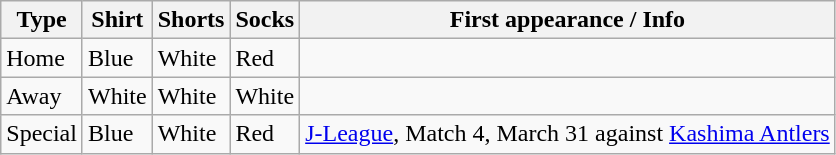<table class="wikitable">
<tr>
<th>Type</th>
<th>Shirt</th>
<th>Shorts</th>
<th>Socks</th>
<th>First appearance / Info</th>
</tr>
<tr>
<td>Home</td>
<td>Blue</td>
<td>White</td>
<td>Red</td>
<td></td>
</tr>
<tr>
<td>Away</td>
<td>White</td>
<td>White</td>
<td>White</td>
<td></td>
</tr>
<tr>
<td>Special</td>
<td>Blue</td>
<td>White</td>
<td>Red</td>
<td><a href='#'>J-League</a>, Match 4, March 31 against <a href='#'>Kashima Antlers</a></td>
</tr>
</table>
